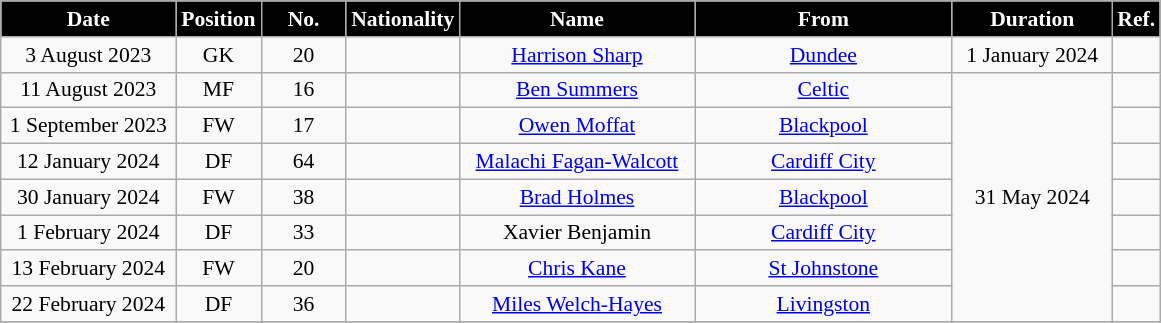<table class="wikitable"  style="text-align:center; font-size:90%; ">
<tr>
<th style="background:#000000; color:white; width:110px;">Date</th>
<th style="background:#000000; color:white; width:50px;">Position</th>
<th style="background:#000000; color:white; width:50px;">No.</th>
<th style="background:#000000; color:white; width:50px;">Nationality</th>
<th style="background:#000000; color:white; width:150px;">Name</th>
<th style="background:#000000; color:white; width:165px;">From</th>
<th style="background:#000000; color:white; width:100px;">Duration</th>
<th style="background:#000000; color:white; width:25px;">Ref.</th>
</tr>
<tr>
<td>3 August 2023</td>
<td>GK</td>
<td>20</td>
<td></td>
<td><a href='#'>Harrison Sharp</a></td>
<td><a href='#'>Dundee</a></td>
<td>1 January 2024</td>
<td></td>
</tr>
<tr>
<td>11 August 2023</td>
<td>MF</td>
<td>16</td>
<td></td>
<td><a href='#'>Ben Summers</a></td>
<td><a href='#'>Celtic</a></td>
<td rowspan=7>31 May 2024</td>
<td></td>
</tr>
<tr>
<td>1 September 2023</td>
<td>FW</td>
<td>17</td>
<td></td>
<td><a href='#'>Owen Moffat</a></td>
<td><a href='#'>Blackpool</a></td>
<td></td>
</tr>
<tr>
<td>12 January 2024</td>
<td>DF</td>
<td>64</td>
<td></td>
<td><a href='#'>Malachi Fagan-Walcott</a></td>
<td><a href='#'>Cardiff City</a></td>
<td></td>
</tr>
<tr>
<td>30 January 2024</td>
<td>FW</td>
<td>38</td>
<td></td>
<td><a href='#'>Brad Holmes</a></td>
<td><a href='#'>Blackpool</a></td>
<td></td>
</tr>
<tr>
<td>1 February 2024</td>
<td>DF</td>
<td>33</td>
<td></td>
<td>Xavier Benjamin</td>
<td><a href='#'>Cardiff City</a></td>
<td></td>
</tr>
<tr>
<td>13 February 2024</td>
<td>FW</td>
<td>20</td>
<td></td>
<td><a href='#'>Chris Kane</a></td>
<td><a href='#'>St Johnstone</a></td>
<td></td>
</tr>
<tr>
<td>22 February 2024</td>
<td>DF</td>
<td>36</td>
<td></td>
<td><a href='#'>Miles Welch-Hayes</a></td>
<td><a href='#'>Livingston</a></td>
<td></td>
</tr>
<tr>
</tr>
</table>
